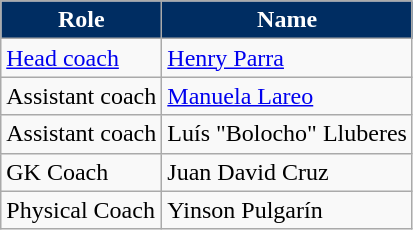<table class="wikitable">
<tr>
<th style="background:#002D62;color:white">Role</th>
<th style="background:#002D62;color:white">Name</th>
</tr>
<tr>
<td><a href='#'>Head coach</a></td>
<td> <a href='#'>Henry Parra</a></td>
</tr>
<tr>
<td>Assistant coach</td>
<td> <a href='#'>Manuela Lareo</a></td>
</tr>
<tr>
<td>Assistant coach</td>
<td> Luís "Bolocho" Lluberes</td>
</tr>
<tr>
<td>GK Coach</td>
<td> Juan David Cruz</td>
</tr>
<tr>
<td>Physical Coach</td>
<td> Yinson Pulgarín</td>
</tr>
</table>
